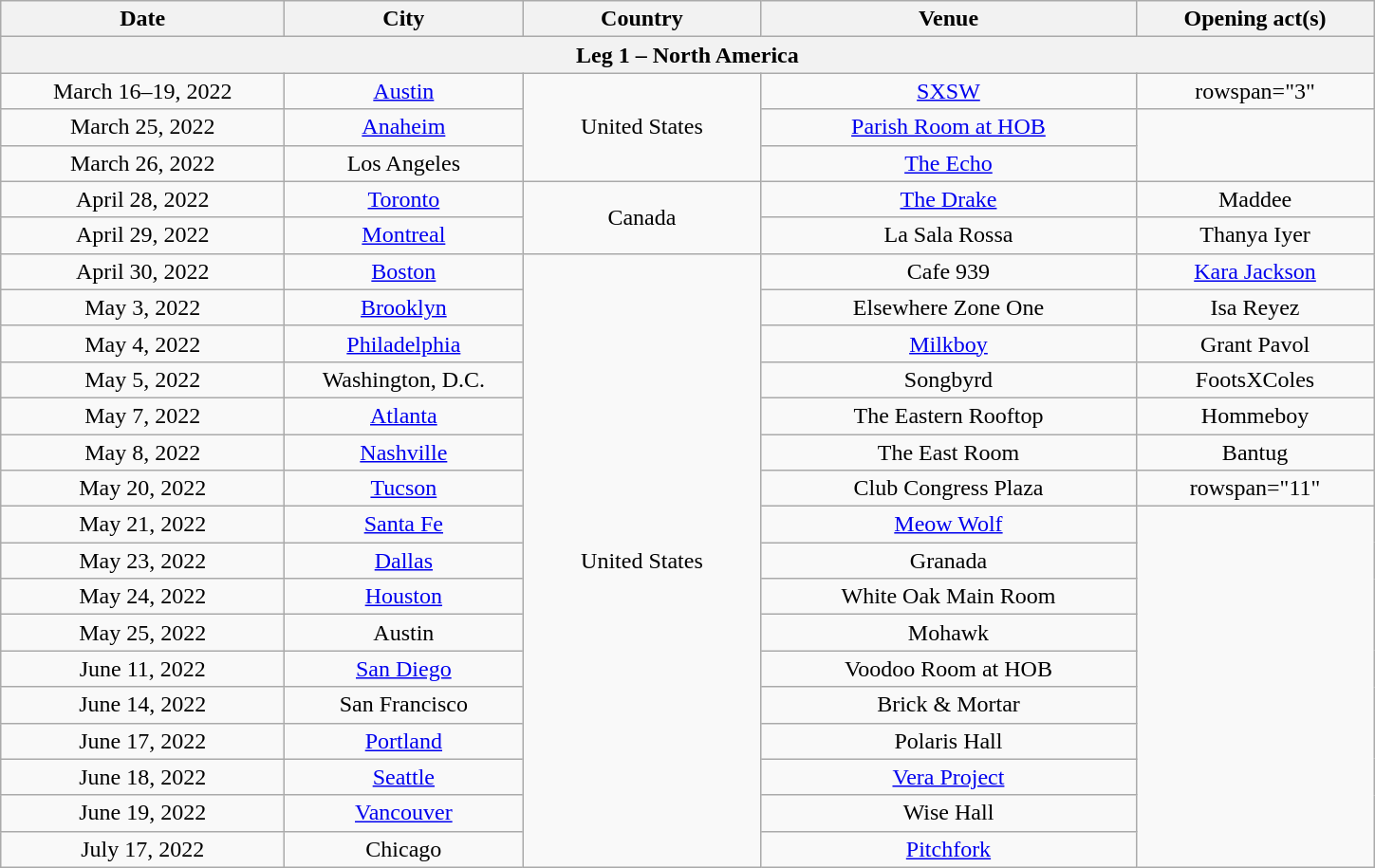<table class="wikitable" style="text-align:center;">
<tr>
<th scope="col" style="width:12em;">Date</th>
<th scope="col" style="width:10em;">City</th>
<th scope="col" style="width:10em;">Country</th>
<th scope="col" style="width:16em;">Venue</th>
<th scope="col" style="width:10em;">Opening act(s)</th>
</tr>
<tr>
<th colspan="5">Leg 1 – North America</th>
</tr>
<tr>
<td>March 16–19, 2022</td>
<td><a href='#'>Austin</a></td>
<td rowspan="3">United States</td>
<td><a href='#'>SXSW</a></td>
<td>rowspan="3" </td>
</tr>
<tr>
<td>March 25, 2022</td>
<td><a href='#'>Anaheim</a></td>
<td><a href='#'>Parish Room at HOB</a></td>
</tr>
<tr>
<td>March 26, 2022</td>
<td>Los Angeles</td>
<td><a href='#'>The Echo</a></td>
</tr>
<tr>
<td>April 28, 2022</td>
<td><a href='#'>Toronto</a></td>
<td rowspan="2">Canada</td>
<td><a href='#'>The Drake</a></td>
<td>Maddee</td>
</tr>
<tr>
<td>April 29, 2022</td>
<td><a href='#'>Montreal</a></td>
<td>La Sala Rossa</td>
<td>Thanya Iyer</td>
</tr>
<tr>
<td>April 30, 2022</td>
<td><a href='#'>Boston</a></td>
<td rowspan="17">United States</td>
<td>Cafe 939</td>
<td><a href='#'>Kara Jackson</a></td>
</tr>
<tr>
<td>May 3, 2022</td>
<td><a href='#'>Brooklyn</a></td>
<td>Elsewhere Zone One</td>
<td>Isa Reyez</td>
</tr>
<tr>
<td>May 4, 2022</td>
<td><a href='#'>Philadelphia</a></td>
<td><a href='#'>Milkboy</a></td>
<td>Grant Pavol</td>
</tr>
<tr>
<td>May 5, 2022</td>
<td>Washington, D.C.</td>
<td>Songbyrd</td>
<td>FootsXColes</td>
</tr>
<tr>
<td>May 7, 2022</td>
<td><a href='#'>Atlanta</a></td>
<td>The Eastern Rooftop</td>
<td>Hommeboy</td>
</tr>
<tr>
<td>May 8, 2022</td>
<td><a href='#'>Nashville</a></td>
<td>The East Room</td>
<td>Bantug</td>
</tr>
<tr>
<td>May 20, 2022</td>
<td><a href='#'>Tucson</a></td>
<td>Club Congress Plaza</td>
<td>rowspan="11" </td>
</tr>
<tr>
<td>May 21, 2022</td>
<td><a href='#'>Santa Fe</a></td>
<td><a href='#'>Meow Wolf</a></td>
</tr>
<tr>
<td>May 23, 2022</td>
<td><a href='#'>Dallas</a></td>
<td>Granada</td>
</tr>
<tr>
<td>May 24, 2022</td>
<td><a href='#'>Houston</a></td>
<td>White Oak Main Room</td>
</tr>
<tr>
<td>May 25, 2022</td>
<td>Austin</td>
<td>Mohawk</td>
</tr>
<tr>
<td>June 11, 2022</td>
<td><a href='#'>San Diego</a></td>
<td>Voodoo Room at HOB</td>
</tr>
<tr>
<td>June 14, 2022</td>
<td>San Francisco</td>
<td>Brick & Mortar</td>
</tr>
<tr>
<td>June 17, 2022</td>
<td><a href='#'>Portland</a></td>
<td>Polaris Hall</td>
</tr>
<tr>
<td>June 18, 2022</td>
<td><a href='#'>Seattle</a></td>
<td><a href='#'>Vera Project</a></td>
</tr>
<tr>
<td>June 19, 2022</td>
<td><a href='#'>Vancouver</a></td>
<td>Wise Hall</td>
</tr>
<tr>
<td>July 17, 2022</td>
<td>Chicago</td>
<td><a href='#'>Pitchfork</a></td>
</tr>
</table>
